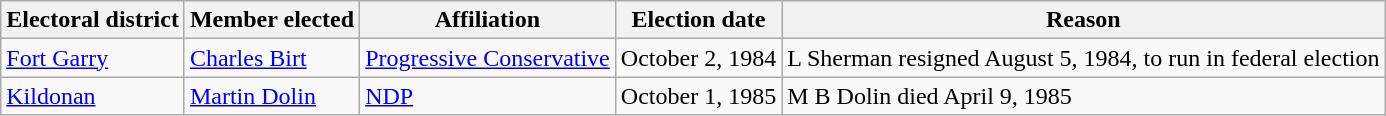<table class="wikitable sortable">
<tr>
<th>Electoral district</th>
<th>Member elected</th>
<th>Affiliation</th>
<th>Election date</th>
<th>Reason</th>
</tr>
<tr>
<td><a href='#'>Fort Garry</a></td>
<td><a href='#'>Charles Birt</a></td>
<td><a href='#'>Progressive Conservative</a></td>
<td>October 2, 1984</td>
<td>L Sherman resigned August 5, 1984, to run in federal election</td>
</tr>
<tr>
<td><a href='#'>Kildonan</a></td>
<td><a href='#'>Martin Dolin</a></td>
<td><a href='#'>NDP</a></td>
<td>October 1, 1985</td>
<td>M B Dolin died April 9, 1985</td>
</tr>
</table>
